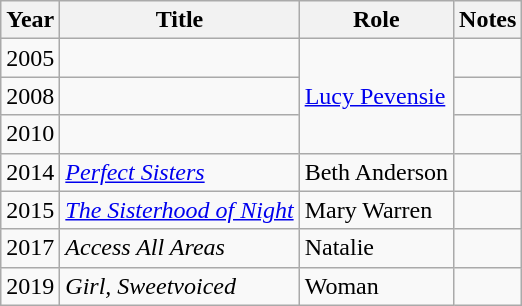<table class="wikitable sortable">
<tr>
<th>Year</th>
<th>Title</th>
<th>Role</th>
<th class="unsortable">Notes</th>
</tr>
<tr>
<td>2005</td>
<td><em></em></td>
<td rowspan="3"><a href='#'>Lucy Pevensie</a></td>
<td></td>
</tr>
<tr>
<td>2008</td>
<td><em></em></td>
<td></td>
</tr>
<tr>
<td>2010</td>
<td><em></em></td>
<td></td>
</tr>
<tr>
<td>2014</td>
<td><em><a href='#'>Perfect Sisters</a></em></td>
<td>Beth Anderson</td>
<td></td>
</tr>
<tr>
<td>2015</td>
<td><em><a href='#'>The Sisterhood of Night</a></em></td>
<td>Mary Warren</td>
<td></td>
</tr>
<tr>
<td>2017</td>
<td><em>Access All Areas</em></td>
<td>Natalie</td>
<td></td>
</tr>
<tr>
<td>2019</td>
<td><em>Girl, Sweetvoiced</em></td>
<td>Woman</td>
<td></td>
</tr>
</table>
